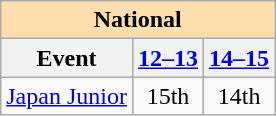<table class="wikitable" style="text-align:center">
<tr>
<th colspan="3" style="background-color: #ffdead; " align="center">National</th>
</tr>
<tr>
<th>Event</th>
<th><a href='#'>12–13</a></th>
<th><a href='#'>14–15</a></th>
</tr>
<tr>
<td align="left"><a href='#'>Japan Junior</a></td>
<td>15th</td>
<td>14th</td>
</tr>
</table>
